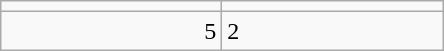<table class="wikitable">
<tr>
<td align=center width=140></td>
<td align=center width=140></td>
</tr>
<tr>
<td align=right>5</td>
<td>2</td>
</tr>
</table>
